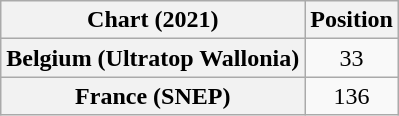<table class="wikitable sortable plainrowheaders" style="text-align:center">
<tr>
<th>Chart (2021)</th>
<th>Position</th>
</tr>
<tr>
<th scope="row">Belgium (Ultratop Wallonia)</th>
<td>33</td>
</tr>
<tr>
<th scope="row">France (SNEP)</th>
<td>136</td>
</tr>
</table>
